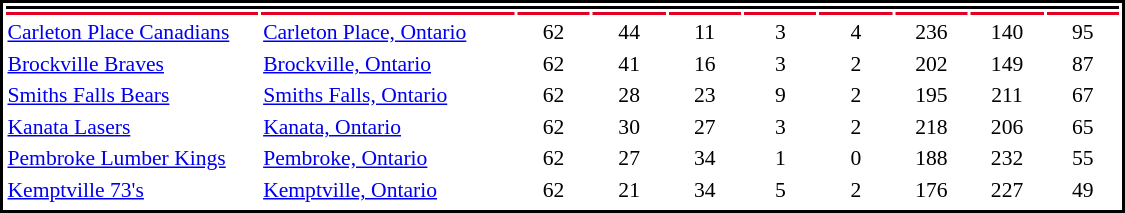<table cellpadding="0">
<tr align="center" style="vertical-align: top">
<td></td>
<td><br><table cellpadding="1" width="750px" style="font-size: 90%; text-align:center; border: 2px solid black;">
<tr bgcolor="#000000">
<th colspan="12"></th>
</tr>
<tr>
<th style="background: #E30022; width:8em"></th>
<th style="background: #E30022; width:8em"></th>
<th style="background: #E30022; width:2.2em"></th>
<th style="background: #E30022; width:2.2em"></th>
<th style="background: #E30022; width:2.2em"></th>
<th style="background: #E30022; width:2.2em"></th>
<th style="background: #E30022; width:2.2em"></th>
<th style="background: #E30022; width:2.2em"></th>
<th style="background: #E30022; width:2.2em"></th>
<th style="background: #E30022; width:2.2em"></th>
</tr>
<tr>
<td align=left><a href='#'>Carleton Place Canadians</a></td>
<td align=left><a href='#'>Carleton Place, Ontario</a></td>
<td>62</td>
<td>44</td>
<td>11</td>
<td>3</td>
<td>4</td>
<td>236</td>
<td>140</td>
<td>95</td>
</tr>
<tr>
<td align=left><a href='#'>Brockville Braves</a></td>
<td align=left><a href='#'>Brockville, Ontario</a></td>
<td>62</td>
<td>41</td>
<td>16</td>
<td>3</td>
<td>2</td>
<td>202</td>
<td>149</td>
<td>87</td>
</tr>
<tr>
<td align=left><a href='#'>Smiths Falls Bears</a></td>
<td align=left><a href='#'>Smiths Falls, Ontario</a></td>
<td>62</td>
<td>28</td>
<td>23</td>
<td>9</td>
<td>2</td>
<td>195</td>
<td>211</td>
<td>67</td>
</tr>
<tr>
<td align=left><a href='#'>Kanata Lasers</a></td>
<td align=left><a href='#'>Kanata, Ontario</a></td>
<td>62</td>
<td>30</td>
<td>27</td>
<td>3</td>
<td>2</td>
<td>218</td>
<td>206</td>
<td>65</td>
</tr>
<tr>
<td align=left><a href='#'>Pembroke Lumber Kings</a></td>
<td align=left><a href='#'>Pembroke, Ontario</a></td>
<td>62</td>
<td>27</td>
<td>34</td>
<td>1</td>
<td>0</td>
<td>188</td>
<td>232</td>
<td>55</td>
</tr>
<tr>
<td align=left><a href='#'>Kemptville 73's</a></td>
<td align=left><a href='#'>Kemptville, Ontario</a></td>
<td>62</td>
<td>21</td>
<td>34</td>
<td>5</td>
<td>2</td>
<td>176</td>
<td>227</td>
<td>49</td>
</tr>
<tr bgcolor="#000000">
</tr>
</table>
</td>
</tr>
</table>
